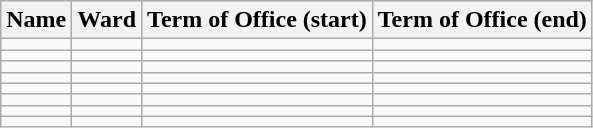<table class="wikitable ">
<tr>
<th>Name</th>
<th>Ward</th>
<th>Term of Office (start)</th>
<th>Term of Office (end)</th>
</tr>
<tr>
<td></td>
<td></td>
<td></td>
<td></td>
</tr>
<tr>
<td></td>
<td></td>
<td></td>
<td></td>
</tr>
<tr>
<td></td>
<td></td>
<td></td>
<td></td>
</tr>
<tr>
<td></td>
<td></td>
<td></td>
<td></td>
</tr>
<tr>
<td></td>
<td></td>
<td></td>
<td></td>
</tr>
<tr>
<td></td>
<td></td>
<td></td>
<td></td>
</tr>
<tr>
<td></td>
<td></td>
<td></td>
<td></td>
</tr>
<tr>
<td></td>
<td></td>
<td></td>
<td></td>
</tr>
</table>
